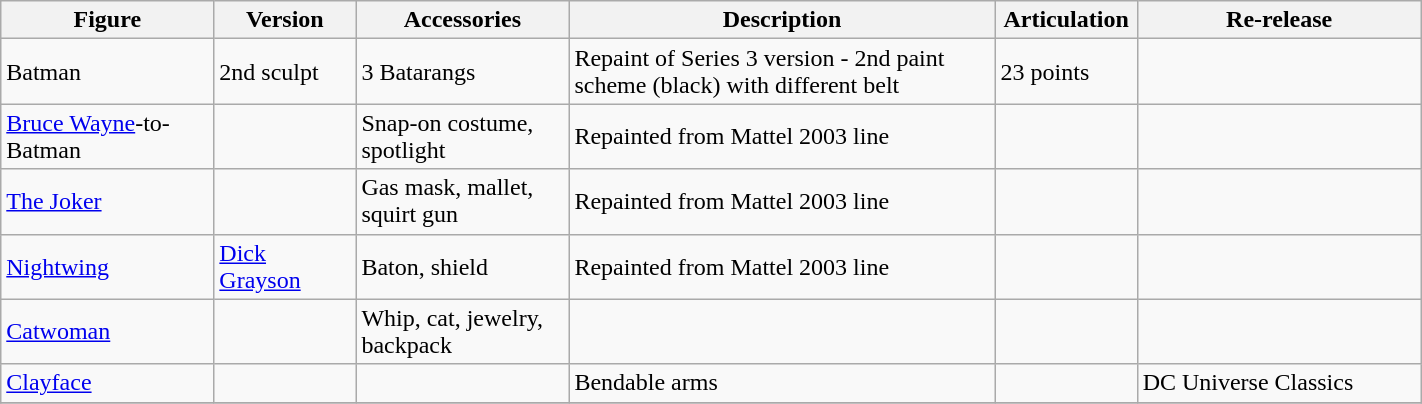<table class="wikitable" width="75%">
<tr>
<th width=15%><strong>Figure</strong></th>
<th width=10%><strong>Version</strong></th>
<th width=15%><strong>Accessories</strong></th>
<th width=30%><strong>Description</strong></th>
<th width=10%><strong>Articulation</strong></th>
<th width=20%><strong>Re-release</strong></th>
</tr>
<tr>
<td>Batman</td>
<td>2nd sculpt</td>
<td>3 Batarangs</td>
<td>Repaint of Series 3 version - 2nd paint scheme (black) with different belt</td>
<td>23 points</td>
<td></td>
</tr>
<tr>
<td><a href='#'>Bruce Wayne</a>-to-Batman</td>
<td></td>
<td>Snap-on costume, spotlight</td>
<td>Repainted from Mattel 2003 line</td>
<td></td>
<td></td>
</tr>
<tr>
<td><a href='#'>The Joker</a></td>
<td></td>
<td>Gas mask, mallet, squirt gun</td>
<td>Repainted from Mattel 2003 line</td>
<td></td>
<td></td>
</tr>
<tr>
<td><a href='#'>Nightwing</a></td>
<td><a href='#'>Dick Grayson</a></td>
<td>Baton, shield</td>
<td>Repainted from Mattel 2003 line</td>
<td></td>
<td></td>
</tr>
<tr>
<td><a href='#'>Catwoman</a></td>
<td></td>
<td>Whip, cat, jewelry, backpack</td>
<td></td>
<td></td>
<td></td>
</tr>
<tr>
<td><a href='#'>Clayface</a></td>
<td></td>
<td></td>
<td>Bendable arms</td>
<td></td>
<td>DC Universe Classics</td>
</tr>
<tr>
</tr>
</table>
